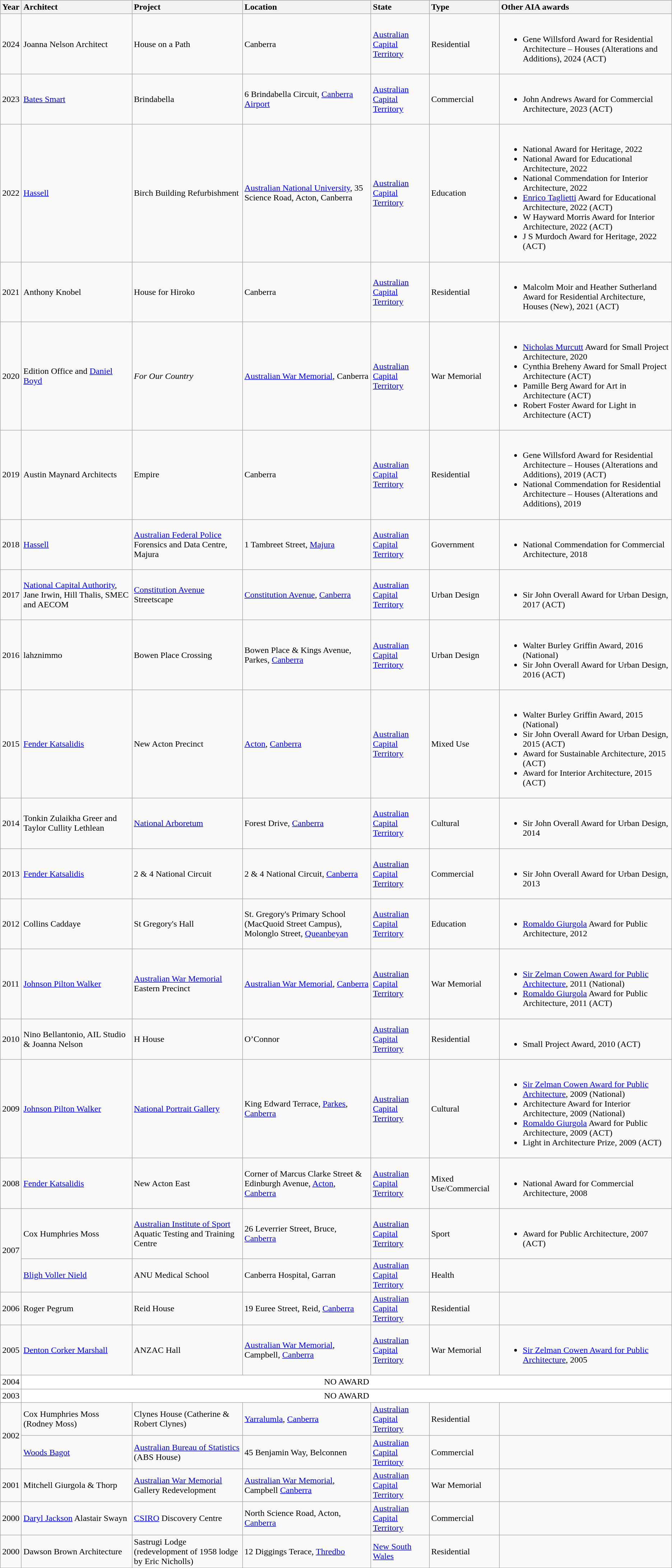<table class="wikitable sortable">
<tr>
<th style="text-align:left;">Year</th>
<th style="text-align:left;">Architect</th>
<th style="text-align:left;">Project</th>
<th style="text-align:left;">Location</th>
<th style="text-align:left;">State</th>
<th style="text-align:left;">Type</th>
<th style="text-align:left;">Other AIA awards</th>
</tr>
<tr>
<td>2024</td>
<td>Joanna Nelson Architect</td>
<td>House on a Path</td>
<td>Canberra</td>
<td><a href='#'>Australian Capital Territory</a></td>
<td>Residential</td>
<td><br><ul><li>Gene Willsford Award for Residential Architecture – Houses (Alterations and Additions), 2024 (ACT)</li></ul></td>
</tr>
<tr>
<td>2023</td>
<td><a href='#'>Bates Smart</a></td>
<td>Brindabella</td>
<td>6 Brindabella Circuit, <a href='#'>Canberra Airport</a></td>
<td><a href='#'>Australian Capital Territory</a></td>
<td>Commercial</td>
<td><br><ul><li>John Andrews Award for Commercial Architecture, 2023 (ACT)</li></ul></td>
</tr>
<tr>
<td>2022</td>
<td><a href='#'>Hassell</a></td>
<td>Birch Building Refurbishment</td>
<td><a href='#'>Australian National University</a>, 35 Science Road, Acton, Canberra</td>
<td><a href='#'>Australian Capital Territory</a></td>
<td>Education</td>
<td><br><ul><li>National Award for Heritage, 2022</li><li>National Award for Educational Architecture, 2022</li><li>National Commendation for Interior Architecture, 2022</li><li><a href='#'>Enrico Taglietti</a> Award for Educational Architecture, 2022 (ACT)</li><li>W Hayward Morris Award for Interior Architecture, 2022 (ACT)</li><li>J S Murdoch Award for Heritage, 2022 (ACT)</li></ul></td>
</tr>
<tr>
<td>2021</td>
<td>Anthony Knobel</td>
<td>House for Hiroko</td>
<td>Canberra</td>
<td><a href='#'>Australian Capital Territory</a></td>
<td>Residential</td>
<td><br><ul><li>Malcolm Moir and Heather Sutherland Award for Residential Architecture, Houses (New), 2021 (ACT)</li></ul></td>
</tr>
<tr>
<td>2020</td>
<td>Edition Office and <a href='#'>Daniel Boyd</a></td>
<td><em>For Our Country</em></td>
<td><a href='#'>Australian War Memorial</a>, Canberra</td>
<td><a href='#'>Australian Capital Territory</a></td>
<td>War Memorial</td>
<td><br><ul><li><a href='#'>Nicholas Murcutt</a> Award for Small Project Architecture, 2020</li><li>Cynthia Breheny Award for Small Project Architecture (ACT)</li><li>Pamille Berg Award for Art in Architecture (ACT)</li><li>Robert Foster Award for Light in Architecture (ACT)</li></ul></td>
</tr>
<tr>
<td>2019</td>
<td>Austin Maynard Architects</td>
<td>Empire</td>
<td>Canberra</td>
<td><a href='#'>Australian Capital Territory</a></td>
<td>Residential</td>
<td><br><ul><li>Gene Willsford Award for Residential Architecture – Houses (Alterations and Additions), 2019 (ACT)</li><li>National Commendation for Residential Architecture – Houses (Alterations and Additions), 2019</li></ul></td>
</tr>
<tr>
<td>2018</td>
<td><a href='#'>Hassell</a></td>
<td><a href='#'>Australian Federal Police</a> Forensics and Data Centre, Majura</td>
<td>1 Tambreet Street, <a href='#'>Majura</a></td>
<td><a href='#'>Australian Capital Territory</a></td>
<td>Government</td>
<td><br><ul><li>National Commendation for Commercial Architecture, 2018</li></ul></td>
</tr>
<tr>
<td>2017</td>
<td><a href='#'>National Capital Authority</a>, Jane Irwin, Hill Thalis, SMEC and AECOM</td>
<td><a href='#'>Constitution Avenue</a> Streetscape</td>
<td><a href='#'>Constitution Avenue</a>, <a href='#'>Canberra</a></td>
<td><a href='#'>Australian Capital Territory</a></td>
<td>Urban Design</td>
<td><br><ul><li>Sir John Overall Award for Urban Design, 2017 (ACT)</li></ul></td>
</tr>
<tr>
<td>2016</td>
<td>lahznimmo</td>
<td>Bowen Place Crossing</td>
<td>Bowen Place & Kings Avenue, Parkes, <a href='#'>Canberra</a></td>
<td><a href='#'>Australian Capital Territory</a></td>
<td>Urban Design</td>
<td><br><ul><li>Walter Burley Griffin Award, 2016 (National)</li><li>Sir John Overall Award for Urban Design, 2016 (ACT)</li></ul></td>
</tr>
<tr>
<td>2015</td>
<td><a href='#'>Fender Katsalidis</a></td>
<td>New Acton Precinct</td>
<td><a href='#'>Acton</a>, <a href='#'>Canberra</a></td>
<td><a href='#'>Australian Capital Territory</a></td>
<td>Mixed Use</td>
<td><br><ul><li>Walter Burley Griffin Award, 2015 (National)</li><li>Sir John Overall Award for Urban Design, 2015 (ACT)</li><li>Award for Sustainable Architecture, 2015 (ACT)</li><li>Award for Interior Architecture, 2015 (ACT)</li></ul></td>
</tr>
<tr>
<td>2014</td>
<td>Tonkin Zulaikha Greer and Taylor Cullity Lethlean</td>
<td><a href='#'>National Arboretum</a></td>
<td>Forest Drive, <a href='#'>Canberra</a></td>
<td><a href='#'>Australian Capital Territory</a></td>
<td>Cultural</td>
<td><br><ul><li>Sir John Overall Award for Urban Design, 2014</li></ul></td>
</tr>
<tr>
<td>2013</td>
<td><a href='#'>Fender Katsalidis</a></td>
<td>2 & 4 National Circuit</td>
<td>2 & 4 National Circuit, <a href='#'>Canberra</a></td>
<td><a href='#'>Australian Capital Territory</a></td>
<td>Commercial</td>
<td><br><ul><li>Sir John Overall Award for Urban Design, 2013</li></ul></td>
</tr>
<tr>
<td>2012</td>
<td>Collins Caddaye</td>
<td>St Gregory's Hall</td>
<td>St. Gregory's Primary School (MacQuoid Street Campus), Molonglo Street, <a href='#'>Queanbeyan</a></td>
<td><a href='#'>Australian Capital Territory</a></td>
<td>Education</td>
<td><br><ul><li><a href='#'>Romaldo Giurgola</a> Award for Public Architecture, 2012</li></ul></td>
</tr>
<tr>
<td>2011</td>
<td><a href='#'>Johnson Pilton Walker</a></td>
<td><a href='#'>Australian War Memorial</a> Eastern Precinct</td>
<td><a href='#'>Australian War Memorial</a>, <a href='#'>Canberra</a></td>
<td><a href='#'>Australian Capital Territory</a></td>
<td>War Memorial</td>
<td><br><ul><li><a href='#'>Sir Zelman Cowen Award for Public Architecture</a>, 2011 (National)</li><li><a href='#'>Romaldo Giurgola</a> Award for Public Architecture, 2011 (ACT)</li></ul></td>
</tr>
<tr>
<td>2010</td>
<td>Nino Bellantonio, AIL Studio & Joanna Nelson</td>
<td>H House</td>
<td>O’Connor</td>
<td><a href='#'>Australian Capital Territory</a></td>
<td>Residential</td>
<td><br><ul><li>Small Project Award, 2010 (ACT)</li></ul></td>
</tr>
<tr>
<td>2009</td>
<td><a href='#'>Johnson Pilton Walker</a></td>
<td><a href='#'>National Portrait Gallery</a></td>
<td>King Edward Terrace, <a href='#'>Parkes</a>, <a href='#'>Canberra</a></td>
<td><a href='#'>Australian Capital Territory</a></td>
<td>Cultural</td>
<td><br><ul><li><a href='#'>Sir Zelman Cowen Award for Public Architecture</a>, 2009 (National)</li><li>Architecture Award for Interior Architecture, 2009 (National)</li><li><a href='#'>Romaldo Giurgola</a> Award for Public Architecture, 2009 (ACT)</li><li>Light in Architecture Prize, 2009 (ACT)</li></ul></td>
</tr>
<tr>
<td>2008</td>
<td><a href='#'>Fender Katsalidis</a></td>
<td>New Acton East</td>
<td>Corner of Marcus Clarke Street & Edinburgh Avenue, <a href='#'>Acton</a>, <a href='#'>Canberra</a></td>
<td><a href='#'>Australian Capital Territory</a></td>
<td>Mixed Use/Commercial</td>
<td><br><ul><li>National Award for Commercial Architecture, 2008</li></ul></td>
</tr>
<tr>
<td rowspan=2>2007</td>
<td>Cox Humphries Moss</td>
<td><a href='#'>Australian Institute of Sport</a> Aquatic Testing and Training Centre</td>
<td>26 Leverrier Street, Bruce, <a href='#'>Canberra</a></td>
<td><a href='#'>Australian Capital Territory</a></td>
<td>Sport</td>
<td><br><ul><li>Award for Public Architecture, 2007 (ACT)</li></ul></td>
</tr>
<tr>
<td><a href='#'>Bligh Voller Nield</a></td>
<td>ANU Medical School</td>
<td>Canberra Hospital, Garran</td>
<td><a href='#'>Australian Capital Territory</a></td>
<td>Health</td>
<td></td>
</tr>
<tr>
<td>2006</td>
<td>Roger Pegrum</td>
<td>Reid House</td>
<td>19 Euree Street, Reid, <a href='#'>Canberra</a></td>
<td><a href='#'>Australian Capital Territory</a></td>
<td>Residential</td>
<td></td>
</tr>
<tr>
<td>2005</td>
<td><a href='#'>Denton Corker Marshall</a></td>
<td>ANZAC Hall</td>
<td><a href='#'>Australian War Memorial</a>, Campbell, <a href='#'>Canberra</a></td>
<td><a href='#'>Australian Capital Territory</a></td>
<td>War Memorial</td>
<td><br><ul><li><a href='#'>Sir Zelman Cowen Award for Public Architecture</a>, 2005</li></ul></td>
</tr>
<tr style="background: white;">
<td>2004</td>
<td colspan=6 align=center>NO AWARD</td>
</tr>
<tr style="background: white;">
<td>2003</td>
<td colspan=6 align=center>NO AWARD</td>
</tr>
<tr>
<td rowspan=2>2002</td>
<td>Cox Humphries Moss <br>(Rodney Moss)</td>
<td>Clynes House (Catherine & Robert Clynes)</td>
<td><a href='#'>Yarralumla</a>, <a href='#'>Canberra</a></td>
<td><a href='#'>Australian Capital Territory</a></td>
<td>Residential</td>
<td></td>
</tr>
<tr>
<td><a href='#'>Woods Bagot</a></td>
<td><a href='#'>Australian Bureau of Statistics</a> (ABS House)</td>
<td>45 Benjamin Way, Belconnen</td>
<td><a href='#'>Australian Capital Territory</a></td>
<td>Commercial</td>
<td></td>
</tr>
<tr>
<td>2001</td>
<td>Mitchell Giurgola & Thorp</td>
<td><a href='#'>Australian War Memorial</a> Gallery Redevelopment</td>
<td><a href='#'>Australian War Memorial</a>, Campbell <a href='#'>Canberra</a></td>
<td><a href='#'>Australian Capital Territory</a></td>
<td>War Memorial</td>
<td></td>
</tr>
<tr>
<td>2000</td>
<td><a href='#'>Daryl Jackson</a> Alastair Swayn</td>
<td><a href='#'>CSIRO</a> Discovery Centre</td>
<td>North Science Road, Acton, <a href='#'>Canberra</a></td>
<td><a href='#'>Australian Capital Territory</a></td>
<td>Commercial</td>
<td></td>
</tr>
<tr>
<td>2000</td>
<td>Dawson Brown Architecture</td>
<td>Sastrugi Lodge (redevelopment of 1958 lodge by Eric Nicholls)</td>
<td>12 Diggings Terace, <a href='#'>Thredbo</a></td>
<td><a href='#'>New South Wales</a></td>
<td>Residential</td>
<td></td>
</tr>
</table>
